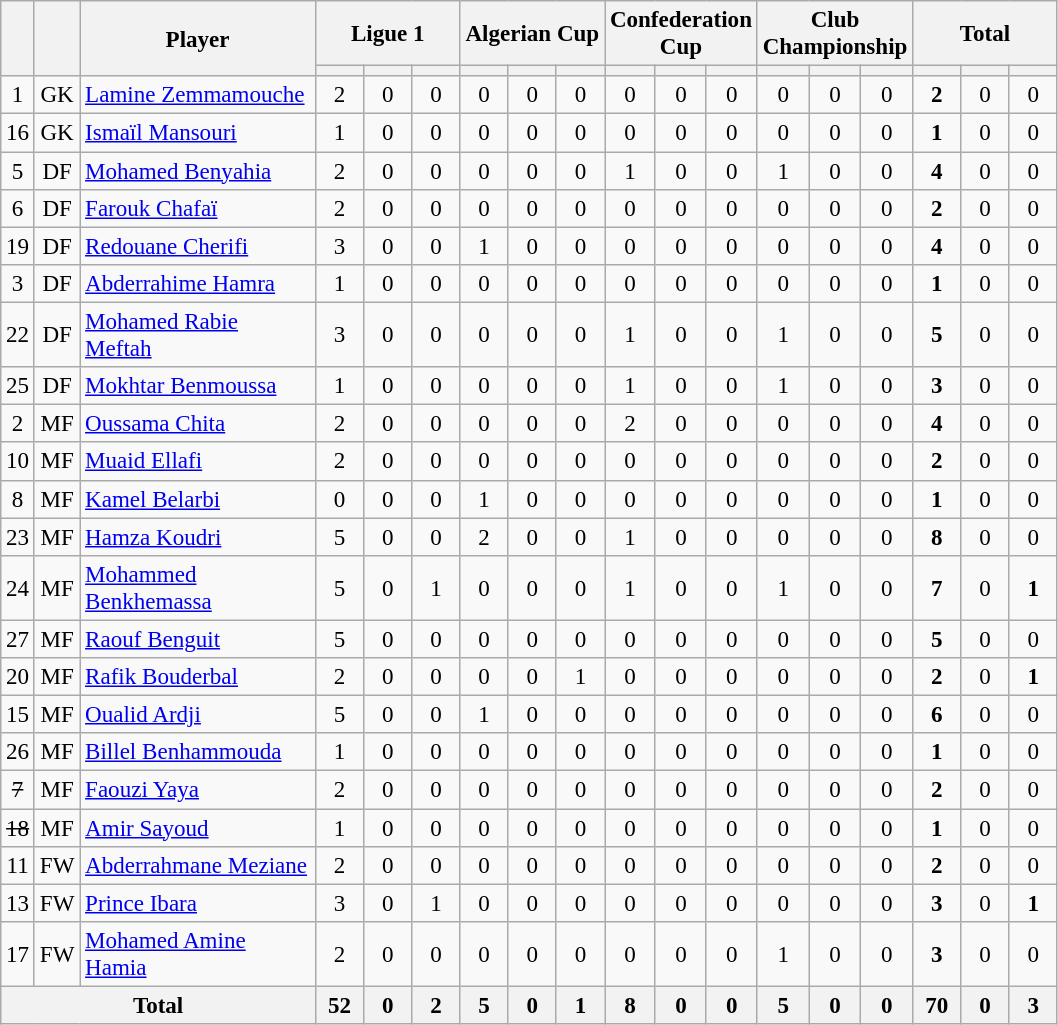<table class="wikitable sortable nowrap" style="font-size: 96%; text-align: center;">
<tr>
<th rowspan="2"></th>
<th rowspan="2"></th>
<th rowspan="2" width=150>Player</th>
<th colspan="3">Ligue 1</th>
<th colspan="3">Algerian Cup</th>
<th colspan="3">Confederation Cup</th>
<th colspan="3">Club Championship</th>
<th colspan="3">Total</th>
</tr>
<tr>
<th width=25></th>
<th width=25></th>
<th width=25></th>
<th width=25></th>
<th width=25></th>
<th width=25></th>
<th width=25></th>
<th width=25></th>
<th width=25></th>
<th width=25></th>
<th width=25></th>
<th width=25></th>
<th width=25></th>
<th width=25></th>
<th width=25></th>
</tr>
<tr>
<td>1</td>
<td>GK</td>
<td style="text-align:left"> <a href='#'>Lamine Zemmamouche</a></td>
<td>2</td>
<td>0</td>
<td>0</td>
<td>0</td>
<td>0</td>
<td>0</td>
<td>0</td>
<td>0</td>
<td>0</td>
<td>0</td>
<td>0</td>
<td>0</td>
<td><strong>2</strong></td>
<td>0</td>
<td>0</td>
</tr>
<tr>
<td>16</td>
<td>GK</td>
<td style="text-align:left"> <a href='#'>Ismaïl Mansouri</a></td>
<td>1</td>
<td>0</td>
<td>0</td>
<td>0</td>
<td>0</td>
<td>0</td>
<td>0</td>
<td>0</td>
<td>0</td>
<td>0</td>
<td>0</td>
<td>0</td>
<td><strong>1</strong></td>
<td>0</td>
<td>0</td>
</tr>
<tr>
<td>5</td>
<td>DF</td>
<td style="text-align:left"> <a href='#'>Mohamed Benyahia</a></td>
<td>2</td>
<td>0</td>
<td>0</td>
<td>0</td>
<td>0</td>
<td>0</td>
<td>1</td>
<td>0</td>
<td>0</td>
<td>1</td>
<td>0</td>
<td>0</td>
<td><strong>4</strong></td>
<td>0</td>
<td>0</td>
</tr>
<tr>
<td>6</td>
<td>DF</td>
<td style="text-align:left"> <a href='#'>Farouk Chafaï</a></td>
<td>2</td>
<td>0</td>
<td>0</td>
<td>0</td>
<td>0</td>
<td>0</td>
<td>0</td>
<td>0</td>
<td>0</td>
<td>0</td>
<td>0</td>
<td>0</td>
<td><strong>2</strong></td>
<td>0</td>
<td>0</td>
</tr>
<tr>
<td>19</td>
<td>DF</td>
<td style="text-align:left"> <a href='#'>Redouane Cherifi</a></td>
<td>3</td>
<td>0</td>
<td>0</td>
<td>1</td>
<td>0</td>
<td>0</td>
<td>0</td>
<td>0</td>
<td>0</td>
<td>0</td>
<td>0</td>
<td>0</td>
<td><strong>4</strong></td>
<td>0</td>
<td>0</td>
</tr>
<tr>
<td>3</td>
<td>DF</td>
<td style="text-align:left"> <a href='#'>Abderrahime Hamra</a></td>
<td>1</td>
<td>0</td>
<td>0</td>
<td>0</td>
<td>0</td>
<td>0</td>
<td>0</td>
<td>0</td>
<td>0</td>
<td>0</td>
<td>0</td>
<td>0</td>
<td><strong>1</strong></td>
<td>0</td>
<td>0</td>
</tr>
<tr>
<td>22</td>
<td>DF</td>
<td style="text-align:left"> <a href='#'>Mohamed Rabie Meftah</a></td>
<td>3</td>
<td>0</td>
<td>0</td>
<td>0</td>
<td>0</td>
<td>0</td>
<td>1</td>
<td>0</td>
<td>0</td>
<td>1</td>
<td>0</td>
<td>0</td>
<td><strong>5</strong></td>
<td>0</td>
<td>0</td>
</tr>
<tr>
<td>25</td>
<td>DF</td>
<td style="text-align:left"> <a href='#'>Mokhtar Benmoussa</a></td>
<td>1</td>
<td>0</td>
<td>0</td>
<td>0</td>
<td>0</td>
<td>0</td>
<td>1</td>
<td>0</td>
<td>0</td>
<td>1</td>
<td>0</td>
<td>0</td>
<td><strong>3</strong></td>
<td>0</td>
<td>0</td>
</tr>
<tr>
<td>2</td>
<td>MF</td>
<td style="text-align:left"> <a href='#'>Oussama Chita</a></td>
<td>2</td>
<td>0</td>
<td>0</td>
<td>0</td>
<td>0</td>
<td>0</td>
<td>2</td>
<td>0</td>
<td>0</td>
<td>0</td>
<td>0</td>
<td>0</td>
<td><strong>4</strong></td>
<td>0</td>
<td>0</td>
</tr>
<tr>
<td>10</td>
<td>MF</td>
<td style="text-align:left"> <a href='#'>Muaid Ellafi</a></td>
<td>2</td>
<td>0</td>
<td>0</td>
<td>0</td>
<td>0</td>
<td>0</td>
<td>0</td>
<td>0</td>
<td>0</td>
<td>0</td>
<td>0</td>
<td>0</td>
<td><strong>2</strong></td>
<td>0</td>
<td>0</td>
</tr>
<tr>
<td>8</td>
<td>MF</td>
<td style="text-align:left"> <a href='#'>Kamel Belarbi</a></td>
<td>0</td>
<td>0</td>
<td>0</td>
<td>1</td>
<td>0</td>
<td>0</td>
<td>0</td>
<td>0</td>
<td>0</td>
<td>0</td>
<td>0</td>
<td>0</td>
<td><strong>1</strong></td>
<td>0</td>
<td>0</td>
</tr>
<tr>
<td>23</td>
<td>MF</td>
<td style="text-align:left"> <a href='#'>Hamza Koudri</a></td>
<td>5</td>
<td>0</td>
<td>0</td>
<td>2</td>
<td>0</td>
<td>0</td>
<td>1</td>
<td>0</td>
<td>0</td>
<td>0</td>
<td>0</td>
<td>0</td>
<td><strong>8</strong></td>
<td>0</td>
<td>0</td>
</tr>
<tr>
<td>24</td>
<td>MF</td>
<td style="text-align:left"> <a href='#'>Mohammed Benkhemassa</a></td>
<td>5</td>
<td>0</td>
<td>1</td>
<td>0</td>
<td>0</td>
<td>0</td>
<td>1</td>
<td>0</td>
<td>0</td>
<td>1</td>
<td>0</td>
<td>0</td>
<td><strong>7</strong></td>
<td>0</td>
<td><strong>1</strong></td>
</tr>
<tr>
<td>27</td>
<td>MF</td>
<td style="text-align:left"> <a href='#'>Raouf Benguit</a></td>
<td>5</td>
<td>0</td>
<td>0</td>
<td>0</td>
<td>0</td>
<td>0</td>
<td>0</td>
<td>0</td>
<td>0</td>
<td>0</td>
<td>0</td>
<td>0</td>
<td><strong>5</strong></td>
<td>0</td>
<td>0</td>
</tr>
<tr>
<td>20</td>
<td>MF</td>
<td style="text-align:left"> <a href='#'>Rafik Bouderbal</a></td>
<td>2</td>
<td>0</td>
<td>0</td>
<td>0</td>
<td>0</td>
<td>1</td>
<td>0</td>
<td>0</td>
<td>0</td>
<td>0</td>
<td>0</td>
<td>0</td>
<td><strong>2</strong></td>
<td>0</td>
<td><strong>1</strong></td>
</tr>
<tr>
<td>15</td>
<td>MF</td>
<td style="text-align:left"> <a href='#'>Oualid Ardji</a></td>
<td>5</td>
<td>0</td>
<td>0</td>
<td>1</td>
<td>0</td>
<td>0</td>
<td>0</td>
<td>0</td>
<td>0</td>
<td>0</td>
<td>0</td>
<td>0</td>
<td><strong>6</strong></td>
<td>0</td>
<td>0</td>
</tr>
<tr>
<td>26</td>
<td>MF</td>
<td style="text-align:left"> <a href='#'>Billel Benhammouda</a></td>
<td>1</td>
<td>0</td>
<td>0</td>
<td>0</td>
<td>0</td>
<td>0</td>
<td>0</td>
<td>0</td>
<td>0</td>
<td>0</td>
<td>0</td>
<td>0</td>
<td><strong>1</strong></td>
<td>0</td>
<td>0</td>
</tr>
<tr>
<td><s>7</s></td>
<td>MF</td>
<td style="text-align:left"> <a href='#'>Faouzi Yaya</a></td>
<td>2</td>
<td>0</td>
<td>0</td>
<td>0</td>
<td>0</td>
<td>0</td>
<td>0</td>
<td>0</td>
<td>0</td>
<td>0</td>
<td>0</td>
<td>0</td>
<td><strong>2</strong></td>
<td>0</td>
<td>0</td>
</tr>
<tr>
<td><s>18</s></td>
<td>MF</td>
<td style="text-align:left"> <a href='#'>Amir Sayoud</a></td>
<td>1</td>
<td>0</td>
<td>0</td>
<td>0</td>
<td>0</td>
<td>0</td>
<td>0</td>
<td>0</td>
<td>0</td>
<td>0</td>
<td>0</td>
<td>0</td>
<td><strong>1</strong></td>
<td>0</td>
<td>0</td>
</tr>
<tr>
<td>11</td>
<td>FW</td>
<td style="text-align:left"> <a href='#'>Abderrahmane Meziane</a></td>
<td>2</td>
<td>0</td>
<td>0</td>
<td>0</td>
<td>0</td>
<td>0</td>
<td>0</td>
<td>0</td>
<td>0</td>
<td>0</td>
<td>0</td>
<td>0</td>
<td><strong>2</strong></td>
<td>0</td>
<td>0</td>
</tr>
<tr>
<td>13</td>
<td>FW</td>
<td style="text-align:left"> <a href='#'>Prince Ibara</a></td>
<td>3</td>
<td>0</td>
<td>1</td>
<td>0</td>
<td>0</td>
<td>0</td>
<td>0</td>
<td>0</td>
<td>0</td>
<td>0</td>
<td>0</td>
<td>0</td>
<td><strong>3</strong></td>
<td>0</td>
<td><strong>1</strong></td>
</tr>
<tr>
<td>17</td>
<td>FW</td>
<td style="text-align:left"> <a href='#'>Mohamed Amine Hamia</a></td>
<td>2</td>
<td>0</td>
<td>0</td>
<td>0</td>
<td>0</td>
<td>0</td>
<td>0</td>
<td>0</td>
<td>0</td>
<td>1</td>
<td>0</td>
<td>0</td>
<td><strong>3</strong></td>
<td>0</td>
<td>0</td>
</tr>
<tr>
<th colspan="3">Total</th>
<th>52</th>
<th>0</th>
<th>2</th>
<th>5</th>
<th>0</th>
<th>1</th>
<th>8</th>
<th>0</th>
<th>0</th>
<th>5</th>
<th>0</th>
<th>0</th>
<th>70</th>
<th>0</th>
<th>3</th>
</tr>
</table>
